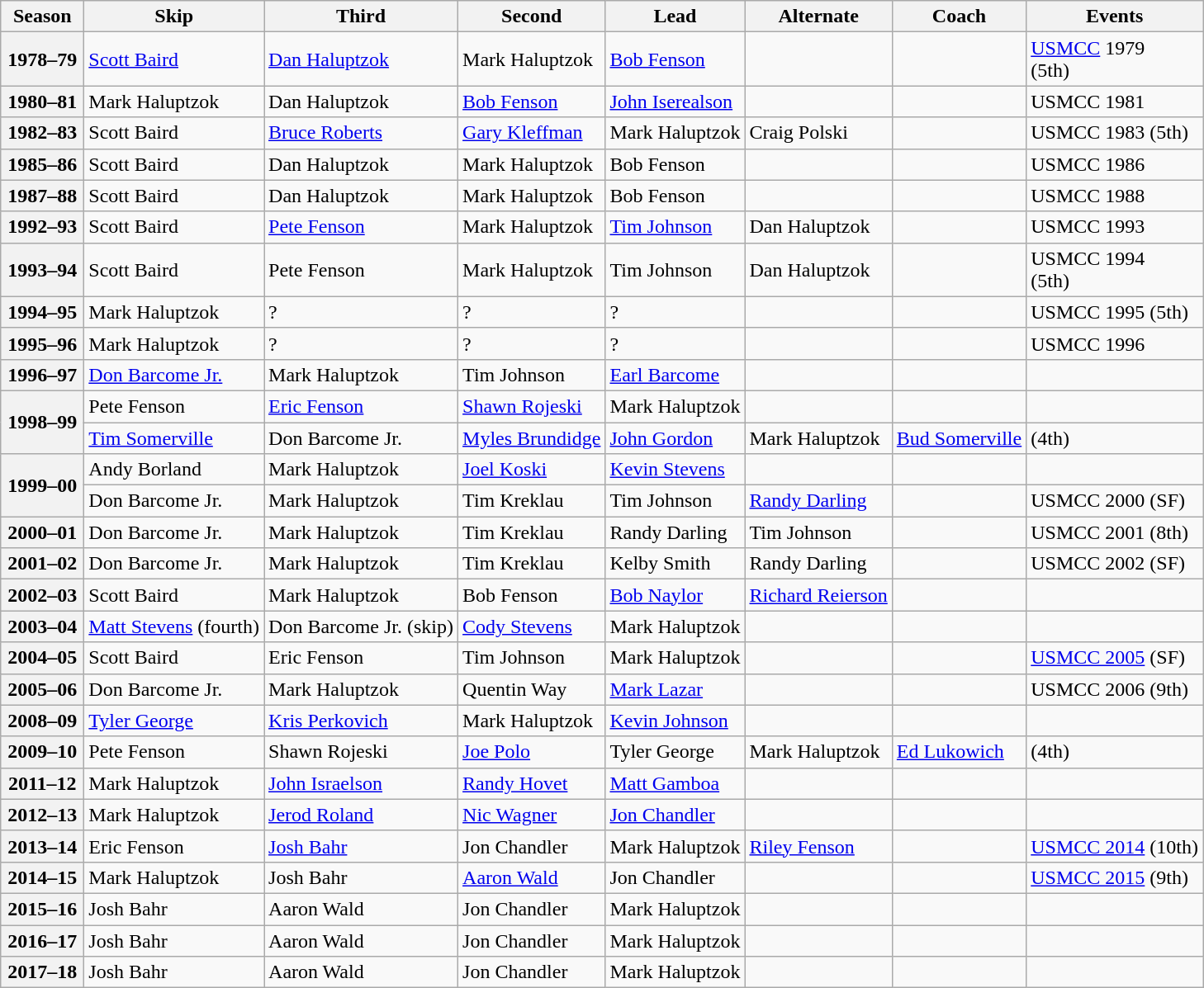<table class="wikitable">
<tr>
<th scope="col" width=60>Season</th>
<th scope="col">Skip</th>
<th scope="col">Third</th>
<th scope="col">Second</th>
<th scope="col">Lead</th>
<th scope="col">Alternate</th>
<th scope="col">Coach</th>
<th scope="col">Events</th>
</tr>
<tr>
<th scope="row">1978–79</th>
<td><a href='#'>Scott Baird</a></td>
<td><a href='#'>Dan Haluptzok</a></td>
<td>Mark Haluptzok</td>
<td><a href='#'>Bob Fenson</a></td>
<td></td>
<td></td>
<td><a href='#'>USMCC</a> 1979 <br> (5th)</td>
</tr>
<tr>
<th scope="row">1980–81</th>
<td>Mark Haluptzok</td>
<td>Dan Haluptzok</td>
<td><a href='#'>Bob Fenson</a></td>
<td><a href='#'>John Iserealson</a></td>
<td></td>
<td></td>
<td>USMCC 1981 </td>
</tr>
<tr>
<th scope="row">1982–83</th>
<td>Scott Baird</td>
<td><a href='#'>Bruce Roberts</a></td>
<td><a href='#'>Gary Kleffman</a></td>
<td>Mark Haluptzok</td>
<td>Craig Polski</td>
<td></td>
<td>USMCC 1983 (5th)</td>
</tr>
<tr>
<th scope="row">1985–86</th>
<td>Scott Baird</td>
<td>Dan Haluptzok</td>
<td>Mark Haluptzok</td>
<td>Bob Fenson</td>
<td></td>
<td></td>
<td>USMCC 1986 </td>
</tr>
<tr>
<th scope="row">1987–88</th>
<td>Scott Baird</td>
<td>Dan Haluptzok</td>
<td>Mark Haluptzok</td>
<td>Bob Fenson</td>
<td></td>
<td></td>
<td>USMCC 1988 </td>
</tr>
<tr>
<th scope="row">1992–93</th>
<td>Scott Baird</td>
<td><a href='#'>Pete Fenson</a></td>
<td>Mark Haluptzok</td>
<td><a href='#'>Tim Johnson</a></td>
<td>Dan Haluptzok</td>
<td></td>
<td>USMCC 1993 <br> </td>
</tr>
<tr>
<th scope="row">1993–94</th>
<td>Scott Baird</td>
<td>Pete Fenson</td>
<td>Mark Haluptzok</td>
<td>Tim Johnson</td>
<td>Dan Haluptzok</td>
<td></td>
<td>USMCC 1994 <br> (5th)</td>
</tr>
<tr>
<th scope="row">1994–95</th>
<td>Mark Haluptzok</td>
<td>?</td>
<td>?</td>
<td>?</td>
<td></td>
<td></td>
<td>USMCC 1995 (5th)</td>
</tr>
<tr>
<th scope="row">1995–96</th>
<td>Mark Haluptzok</td>
<td>?</td>
<td>?</td>
<td>?</td>
<td></td>
<td></td>
<td>USMCC 1996 </td>
</tr>
<tr>
<th scope="row">1996–97</th>
<td><a href='#'>Don Barcome Jr.</a></td>
<td>Mark Haluptzok</td>
<td>Tim Johnson</td>
<td><a href='#'>Earl Barcome</a></td>
<td></td>
<td></td>
<td></td>
</tr>
<tr>
<th scope="row" rowspan=2>1998–99</th>
<td>Pete Fenson</td>
<td><a href='#'>Eric Fenson</a></td>
<td><a href='#'>Shawn Rojeski</a></td>
<td>Mark Haluptzok</td>
<td></td>
<td></td>
<td></td>
</tr>
<tr>
<td><a href='#'>Tim Somerville</a></td>
<td>Don Barcome Jr.</td>
<td><a href='#'>Myles Brundidge</a></td>
<td><a href='#'>John Gordon</a></td>
<td>Mark Haluptzok</td>
<td><a href='#'>Bud Somerville</a></td>
<td> (4th)</td>
</tr>
<tr>
<th scope="row" rowspan=2>1999–00</th>
<td>Andy Borland</td>
<td>Mark Haluptzok</td>
<td><a href='#'>Joel Koski</a></td>
<td><a href='#'>Kevin Stevens</a></td>
<td></td>
<td></td>
<td></td>
</tr>
<tr>
<td>Don Barcome Jr.</td>
<td>Mark Haluptzok</td>
<td>Tim Kreklau</td>
<td>Tim Johnson</td>
<td><a href='#'>Randy Darling</a></td>
<td></td>
<td>USMCC 2000 (SF)</td>
</tr>
<tr>
<th scope="row">2000–01</th>
<td>Don Barcome Jr.</td>
<td>Mark Haluptzok</td>
<td>Tim Kreklau</td>
<td>Randy Darling</td>
<td>Tim Johnson</td>
<td></td>
<td>USMCC 2001 (8th)</td>
</tr>
<tr>
<th scope="row">2001–02</th>
<td>Don Barcome Jr.</td>
<td>Mark Haluptzok</td>
<td>Tim Kreklau</td>
<td>Kelby Smith</td>
<td>Randy Darling</td>
<td></td>
<td>USMCC 2002 (SF)</td>
</tr>
<tr>
<th scope="row">2002–03</th>
<td>Scott Baird</td>
<td>Mark Haluptzok</td>
<td>Bob Fenson</td>
<td><a href='#'>Bob Naylor</a></td>
<td><a href='#'>Richard Reierson</a></td>
<td></td>
<td> </td>
</tr>
<tr>
<th scope="row">2003–04</th>
<td><a href='#'>Matt Stevens</a> (fourth)</td>
<td>Don Barcome Jr. (skip)</td>
<td><a href='#'>Cody Stevens</a></td>
<td>Mark Haluptzok</td>
<td></td>
<td></td>
<td></td>
</tr>
<tr>
<th scope="row">2004–05</th>
<td>Scott Baird</td>
<td>Eric Fenson</td>
<td>Tim Johnson</td>
<td>Mark Haluptzok</td>
<td></td>
<td></td>
<td><a href='#'>USMCC 2005</a> (SF)</td>
</tr>
<tr>
<th scope="row">2005–06</th>
<td>Don Barcome Jr.</td>
<td>Mark Haluptzok</td>
<td>Quentin Way</td>
<td><a href='#'>Mark Lazar</a></td>
<td></td>
<td></td>
<td>USMCC 2006 (9th)</td>
</tr>
<tr>
<th scope="row">2008–09</th>
<td><a href='#'>Tyler George</a></td>
<td><a href='#'>Kris Perkovich</a></td>
<td>Mark Haluptzok</td>
<td><a href='#'>Kevin Johnson</a></td>
<td></td>
<td></td>
<td></td>
</tr>
<tr>
<th scope="row">2009–10</th>
<td>Pete Fenson</td>
<td>Shawn Rojeski</td>
<td><a href='#'>Joe Polo</a></td>
<td>Tyler George</td>
<td>Mark Haluptzok</td>
<td><a href='#'>Ed Lukowich</a></td>
<td> (4th)</td>
</tr>
<tr>
<th scope="row">2011–12</th>
<td>Mark Haluptzok</td>
<td><a href='#'>John Israelson</a></td>
<td><a href='#'>Randy Hovet</a></td>
<td><a href='#'>Matt Gamboa</a></td>
<td></td>
<td></td>
<td></td>
</tr>
<tr>
<th scope="row">2012–13</th>
<td>Mark Haluptzok</td>
<td><a href='#'>Jerod Roland</a></td>
<td><a href='#'>Nic Wagner</a></td>
<td><a href='#'>Jon Chandler</a></td>
<td></td>
<td></td>
<td></td>
</tr>
<tr>
<th scope="row">2013–14</th>
<td>Eric Fenson</td>
<td><a href='#'>Josh Bahr</a></td>
<td>Jon Chandler</td>
<td>Mark Haluptzok</td>
<td><a href='#'>Riley Fenson</a></td>
<td></td>
<td><a href='#'>USMCC 2014</a> (10th)</td>
</tr>
<tr>
<th scope="row">2014–15</th>
<td>Mark Haluptzok</td>
<td>Josh Bahr</td>
<td><a href='#'>Aaron Wald</a></td>
<td>Jon Chandler</td>
<td></td>
<td></td>
<td><a href='#'>USMCC 2015</a> (9th)</td>
</tr>
<tr>
<th scope="row">2015–16</th>
<td>Josh Bahr</td>
<td>Aaron Wald</td>
<td>Jon Chandler</td>
<td>Mark Haluptzok</td>
<td></td>
<td></td>
<td></td>
</tr>
<tr>
<th scope="row">2016–17</th>
<td>Josh Bahr</td>
<td>Aaron Wald</td>
<td>Jon Chandler</td>
<td>Mark Haluptzok</td>
<td></td>
<td></td>
<td></td>
</tr>
<tr>
<th scope="row">2017–18</th>
<td>Josh Bahr</td>
<td>Aaron Wald</td>
<td>Jon Chandler</td>
<td>Mark Haluptzok</td>
<td></td>
<td></td>
<td></td>
</tr>
</table>
